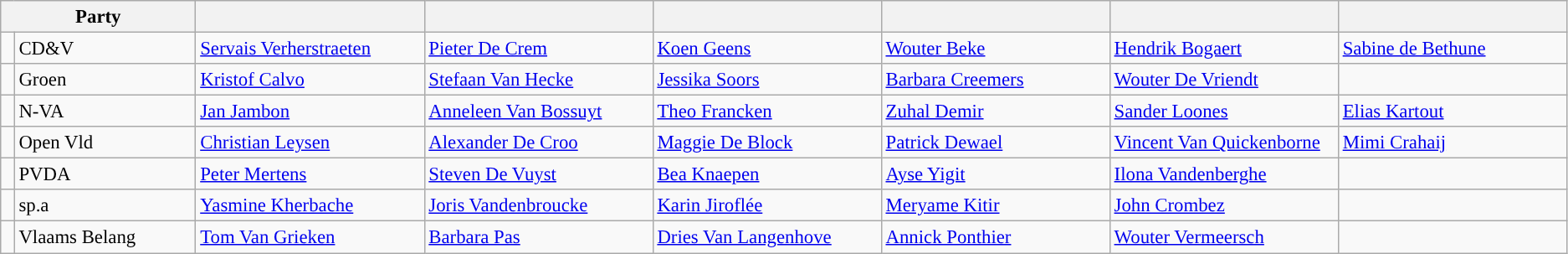<table class="wikitable" style="font-size:95%;">
<tr>
<th colspan="2" style="width:175px;">Party</th>
<th style="width:175px;"></th>
<th style="width:175px;"></th>
<th style="width:175px;"></th>
<th style="width:175px;"></th>
<th style="width:175px;"></th>
<th style="width:175px;"></th>
</tr>
<tr>
<td style="background-color: "></td>
<td>CD&V</td>
<td><a href='#'>Servais Verherstraeten</a></td>
<td><a href='#'>Pieter De Crem</a></td>
<td><a href='#'>Koen Geens</a></td>
<td><a href='#'>Wouter Beke</a></td>
<td><a href='#'>Hendrik Bogaert</a></td>
<td><a href='#'>Sabine de Bethune</a></td>
</tr>
<tr>
<td style="background-color: "></td>
<td>Groen</td>
<td><a href='#'>Kristof Calvo</a></td>
<td><a href='#'>Stefaan Van Hecke</a></td>
<td><a href='#'>Jessika Soors</a></td>
<td><a href='#'>Barbara Creemers</a></td>
<td><a href='#'>Wouter De Vriendt</a></td>
<td></td>
</tr>
<tr>
<td style="background-color: "></td>
<td>N-VA</td>
<td><a href='#'>Jan Jambon</a></td>
<td><a href='#'>Anneleen Van Bossuyt</a></td>
<td><a href='#'>Theo Francken</a></td>
<td><a href='#'>Zuhal Demir</a></td>
<td><a href='#'>Sander Loones</a></td>
<td><a href='#'>Elias Kartout</a></td>
</tr>
<tr>
<td style="background-color: "></td>
<td>Open Vld</td>
<td><a href='#'>Christian Leysen</a></td>
<td><a href='#'>Alexander De Croo</a></td>
<td><a href='#'>Maggie De Block</a></td>
<td><a href='#'>Patrick Dewael</a></td>
<td><a href='#'>Vincent Van Quickenborne</a></td>
<td><a href='#'>Mimi Crahaij</a></td>
</tr>
<tr>
<td style="background-color: "></td>
<td>PVDA</td>
<td><a href='#'>Peter Mertens</a></td>
<td><a href='#'>Steven De Vuyst</a></td>
<td><a href='#'>Bea Knaepen</a></td>
<td><a href='#'>Ayse Yigit</a></td>
<td><a href='#'>Ilona Vandenberghe</a></td>
<td></td>
</tr>
<tr>
<td style="background-color: "></td>
<td>sp.a</td>
<td><a href='#'>Yasmine Kherbache</a></td>
<td><a href='#'>Joris Vandenbroucke</a></td>
<td><a href='#'>Karin Jiroflée</a></td>
<td><a href='#'>Meryame Kitir</a></td>
<td><a href='#'>John Crombez</a></td>
<td></td>
</tr>
<tr>
<td style="background-color: "></td>
<td>Vlaams Belang</td>
<td><a href='#'>Tom Van Grieken</a></td>
<td><a href='#'>Barbara Pas</a></td>
<td><a href='#'>Dries Van Langenhove</a></td>
<td><a href='#'>Annick Ponthier</a></td>
<td><a href='#'>Wouter Vermeersch</a></td>
<td></td>
</tr>
</table>
